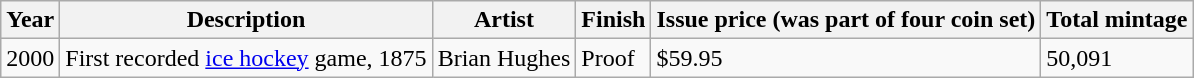<table class="wikitable">
<tr>
<th>Year</th>
<th>Description</th>
<th>Artist</th>
<th>Finish</th>
<th>Issue price (was part of four coin set)</th>
<th>Total mintage</th>
</tr>
<tr>
<td>2000</td>
<td>First recorded <a href='#'>ice hockey</a> game, 1875</td>
<td>Brian Hughes</td>
<td>Proof</td>
<td>$59.95</td>
<td>50,091</td>
</tr>
</table>
